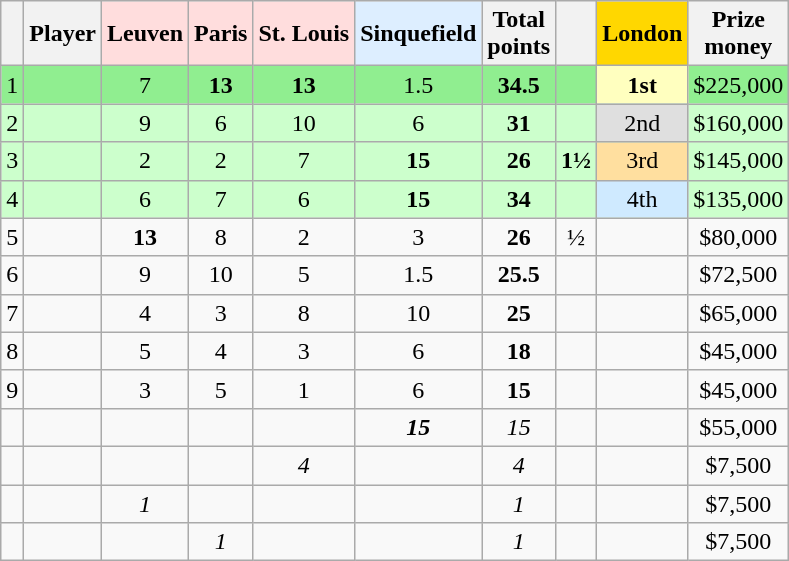<table class="wikitable sortable" style="text-align:center;">
<tr>
<th></th>
<th>Player</th>
<th style="background-color:#ffdddd">Leuven</th>
<th style="background-color:#ffdddd">Paris</th>
<th style="background-color:#ffdddd">St. Louis</th>
<th style="background-color:#ddeeff">Sinquefield</th>
<th>Total<br>points</th>
<th></th>
<th style="background-color:gold">London</th>
<th>Prize<br>money</th>
</tr>
<tr style="background-color:lightgreen">
<td>1</td>
<td align=left><strong></strong></td>
<td>7</td>
<td><strong>13</strong></td>
<td><strong>13</strong></td>
<td>1.5</td>
<td><strong>34.5</strong></td>
<td></td>
<td style="background-color:#ffffbf"><strong>1st</strong></td>
<td>$225,000</td>
</tr>
<tr style="background-color:#ccffcc">
<td>2</td>
<td align=left></td>
<td>9</td>
<td>6</td>
<td>10</td>
<td>6</td>
<td><strong>31</strong></td>
<td></td>
<td style="background-color:#dfdfdf">2nd</td>
<td>$160,000</td>
</tr>
<tr style="background-color:#ccffcc">
<td>3</td>
<td align=left></td>
<td>2</td>
<td>2</td>
<td>7</td>
<td><strong>15</strong></td>
<td><strong>26</strong></td>
<td><strong>1½</strong></td>
<td style="background-color:#ffdf9f">3rd</td>
<td>$145,000</td>
</tr>
<tr style="background-color:#ccffcc">
<td>4</td>
<td align=left></td>
<td>6</td>
<td>7</td>
<td>6</td>
<td><strong>15</strong></td>
<td><strong>34</strong></td>
<td></td>
<td style="background-color:#cfeaff">4th</td>
<td>$135,000</td>
</tr>
<tr>
<td>5</td>
<td align=left></td>
<td><strong>13</strong></td>
<td>8</td>
<td>2</td>
<td>3</td>
<td><strong>26</strong></td>
<td>½</td>
<td></td>
<td>$80,000</td>
</tr>
<tr>
<td>6</td>
<td align=left></td>
<td>9</td>
<td>10</td>
<td>5</td>
<td>1.5</td>
<td><strong>25.5</strong></td>
<td></td>
<td></td>
<td>$72,500</td>
</tr>
<tr>
<td>7</td>
<td align=left></td>
<td>4</td>
<td>3</td>
<td>8</td>
<td>10</td>
<td><strong>25</strong></td>
<td></td>
<td></td>
<td>$65,000</td>
</tr>
<tr>
<td>8</td>
<td align=left></td>
<td>5</td>
<td>4</td>
<td>3</td>
<td>6</td>
<td><strong>18</strong></td>
<td></td>
<td></td>
<td>$45,000</td>
</tr>
<tr>
<td>9</td>
<td align=left></td>
<td>3</td>
<td>5</td>
<td>1</td>
<td>6</td>
<td><strong>15</strong></td>
<td></td>
<td></td>
<td>$45,000</td>
</tr>
<tr>
<td></td>
<td align=left><em></em></td>
<td></td>
<td></td>
<td></td>
<td><strong><em>15</em></strong></td>
<td><em>15</em></td>
<td></td>
<td></td>
<td>$55,000</td>
</tr>
<tr>
<td></td>
<td align=left><em></em></td>
<td></td>
<td></td>
<td><em>4</em></td>
<td></td>
<td><em>4</em></td>
<td></td>
<td></td>
<td>$7,500</td>
</tr>
<tr>
<td></td>
<td align=left><em></em></td>
<td><em>1</em></td>
<td></td>
<td></td>
<td></td>
<td><em>1</em></td>
<td></td>
<td></td>
<td>$7,500</td>
</tr>
<tr>
<td></td>
<td align=left><em></em></td>
<td></td>
<td><em>1</em></td>
<td></td>
<td></td>
<td><em>1</em></td>
<td></td>
<td></td>
<td>$7,500</td>
</tr>
</table>
